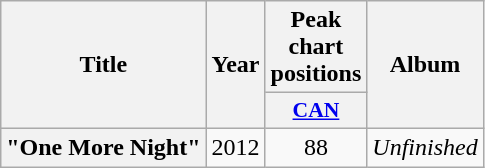<table class="wikitable plainrowheaders" style="text-align:center;">
<tr>
<th scope="col" rowspan="2">Title</th>
<th scope="col" rowspan="2">Year</th>
<th scope="col" colspan="1">Peak chart positions</th>
<th scope="col" rowspan="2">Album</th>
</tr>
<tr>
<th scope="col" style="width:2em;font-size:90%;"><a href='#'>CAN</a><br></th>
</tr>
<tr>
<th scope="row">"One More Night"</th>
<td>2012</td>
<td>88</td>
<td><em>Unfinished</em></td>
</tr>
</table>
